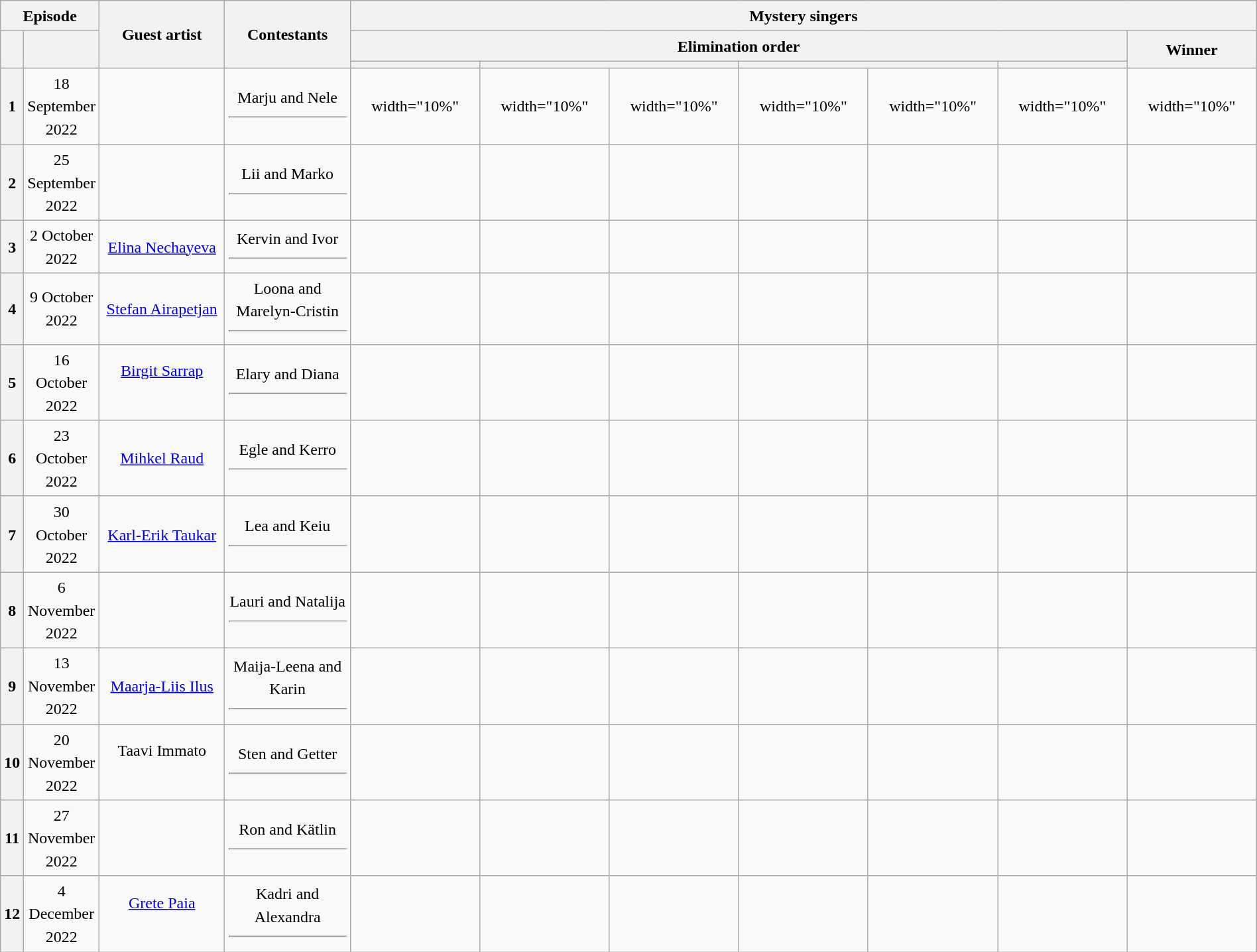<table class="wikitable plainrowheaders mw-collapsible" style="text-align:center; line-height:23px; width:100%;">
<tr>
<th colspan="2" width="1%">Episode</th>
<th rowspan="3" width="10%">Guest artist</th>
<th rowspan="3" width="10%">Contestants</th>
<th colspan="7">Mystery singers<br></th>
</tr>
<tr>
<th rowspan="2"></th>
<th rowspan="2"></th>
<th colspan="6">Elimination order</th>
<th rowspan="2">Winner</th>
</tr>
<tr>
<th></th>
<th colspan="2"></th>
<th colspan="2"></th>
<th></th>
</tr>
<tr>
<th>1</th>
<td>18 September 2022</td>
<td></td>
<td>Marju and Nele<hr></td>
<td>width="10%" </td>
<td>width="10%" </td>
<td>width="10%" </td>
<td>width="10%" </td>
<td>width="10%" </td>
<td>width="10%" </td>
<td>width="10%" </td>
</tr>
<tr>
<th>2</th>
<td>25 September 2022</td>
<td><br></td>
<td>Lii and Marko<hr></td>
<td></td>
<td></td>
<td></td>
<td></td>
<td></td>
<td></td>
<td></td>
</tr>
<tr>
<th>3</th>
<td>2 October 2022</td>
<td><a href='#'>Elina Nechayeva</a><br></td>
<td>Kervin and Ivor<hr></td>
<td></td>
<td></td>
<td></td>
<td></td>
<td></td>
<td></td>
<td></td>
</tr>
<tr>
<th>4</th>
<td>9 October 2022</td>
<td><a href='#'>Stefan Airapetjan</a><br></td>
<td>Loona and Marelyn-Cristin<hr></td>
<td></td>
<td></td>
<td></td>
<td></td>
<td></td>
<td></td>
<td></td>
</tr>
<tr>
<th>5</th>
<td>16 October 2022</td>
<td><a href='#'>Birgit Sarrap</a><br><br></td>
<td>Elary and Diana<hr></td>
<td></td>
<td></td>
<td></td>
<td></td>
<td></td>
<td></td>
<td></td>
</tr>
<tr>
<th>6</th>
<td>23 October 2022</td>
<td><a href='#'>Mihkel Raud</a><br></td>
<td>Egle and Kerro<hr></td>
<td></td>
<td></td>
<td></td>
<td></td>
<td></td>
<td></td>
<td></td>
</tr>
<tr>
<th>7</th>
<td>30 October 2022</td>
<td><a href='#'>Karl-Erik Taukar</a><br></td>
<td>Lea and Keiu<hr></td>
<td></td>
<td></td>
<td></td>
<td></td>
<td></td>
<td></td>
<td></td>
</tr>
<tr>
<th>8</th>
<td>6 November 2022</td>
<td><br><br></td>
<td>Lauri and Natalija<hr></td>
<td></td>
<td></td>
<td></td>
<td></td>
<td></td>
<td></td>
<td></td>
</tr>
<tr>
<th>9</th>
<td>13 November 2022</td>
<td><a href='#'>Maarja-Liis Ilus</a><br></td>
<td>Maija-Leena and Karin<hr></td>
<td></td>
<td></td>
<td></td>
<td></td>
<td></td>
<td></td>
<td></td>
</tr>
<tr>
<th>10</th>
<td>20 November 2022</td>
<td>Taavi Immato<br><br></td>
<td>Sten and Getter<hr></td>
<td></td>
<td></td>
<td></td>
<td></td>
<td></td>
<td></td>
<td></td>
</tr>
<tr>
<th>11</th>
<td>27 November 2022</td>
<td><br></td>
<td>Ron and Kätlin<hr></td>
<td></td>
<td></td>
<td></td>
<td></td>
<td></td>
<td></td>
<td></td>
</tr>
<tr>
<th>12</th>
<td>4 December 2022</td>
<td><a href='#'>Grete Paia</a><br><br></td>
<td>Kadri and Alexandra<hr></td>
<td></td>
<td></td>
<td></td>
<td></td>
<td></td>
<td></td>
<td></td>
</tr>
</table>
